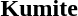<table>
<tr>
<td><strong>Kumite</strong></td>
<td></td>
<td></td>
<td> <br> </td>
</tr>
</table>
